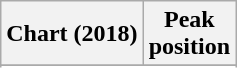<table class="wikitable sortable plainrowheaders" style="text-align:center">
<tr>
<th scope="col">Chart (2018)</th>
<th scope="col">Peak<br> position</th>
</tr>
<tr>
</tr>
<tr>
</tr>
</table>
